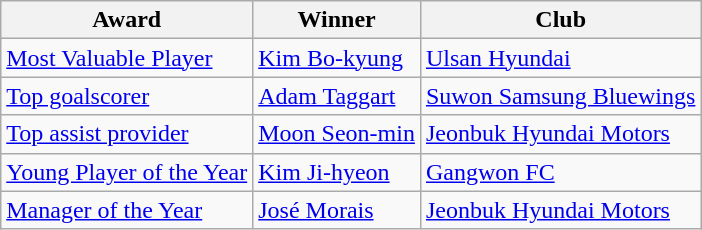<table class="wikitable">
<tr>
<th>Award</th>
<th>Winner</th>
<th>Club</th>
</tr>
<tr>
<td><a href='#'>Most Valuable Player</a></td>
<td> <a href='#'>Kim Bo-kyung</a></td>
<td><a href='#'>Ulsan Hyundai</a></td>
</tr>
<tr>
<td><a href='#'>Top goalscorer</a></td>
<td> <a href='#'>Adam Taggart</a></td>
<td><a href='#'>Suwon Samsung Bluewings</a></td>
</tr>
<tr>
<td><a href='#'>Top assist provider</a></td>
<td> <a href='#'>Moon Seon-min</a></td>
<td><a href='#'>Jeonbuk Hyundai Motors</a></td>
</tr>
<tr>
<td><a href='#'>Young Player of the Year</a></td>
<td> <a href='#'>Kim Ji-hyeon</a></td>
<td><a href='#'>Gangwon FC</a></td>
</tr>
<tr>
<td><a href='#'>Manager of the Year</a></td>
<td> <a href='#'>José Morais</a></td>
<td><a href='#'>Jeonbuk Hyundai Motors</a></td>
</tr>
</table>
